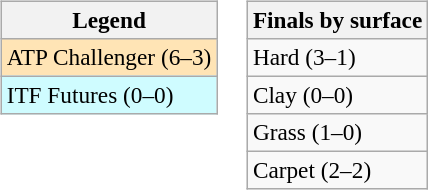<table>
<tr valign=top>
<td><br><table class=wikitable style=font-size:97%>
<tr>
<th>Legend</th>
</tr>
<tr bgcolor=moccasin>
<td>ATP Challenger (6–3)</td>
</tr>
<tr bgcolor=cffcff>
<td>ITF Futures (0–0)</td>
</tr>
</table>
</td>
<td><br><table class=wikitable style=font-size:97%>
<tr>
<th>Finals by surface</th>
</tr>
<tr>
<td>Hard (3–1)</td>
</tr>
<tr>
<td>Clay (0–0)</td>
</tr>
<tr>
<td>Grass (1–0)</td>
</tr>
<tr>
<td>Carpet (2–2)</td>
</tr>
</table>
</td>
</tr>
</table>
